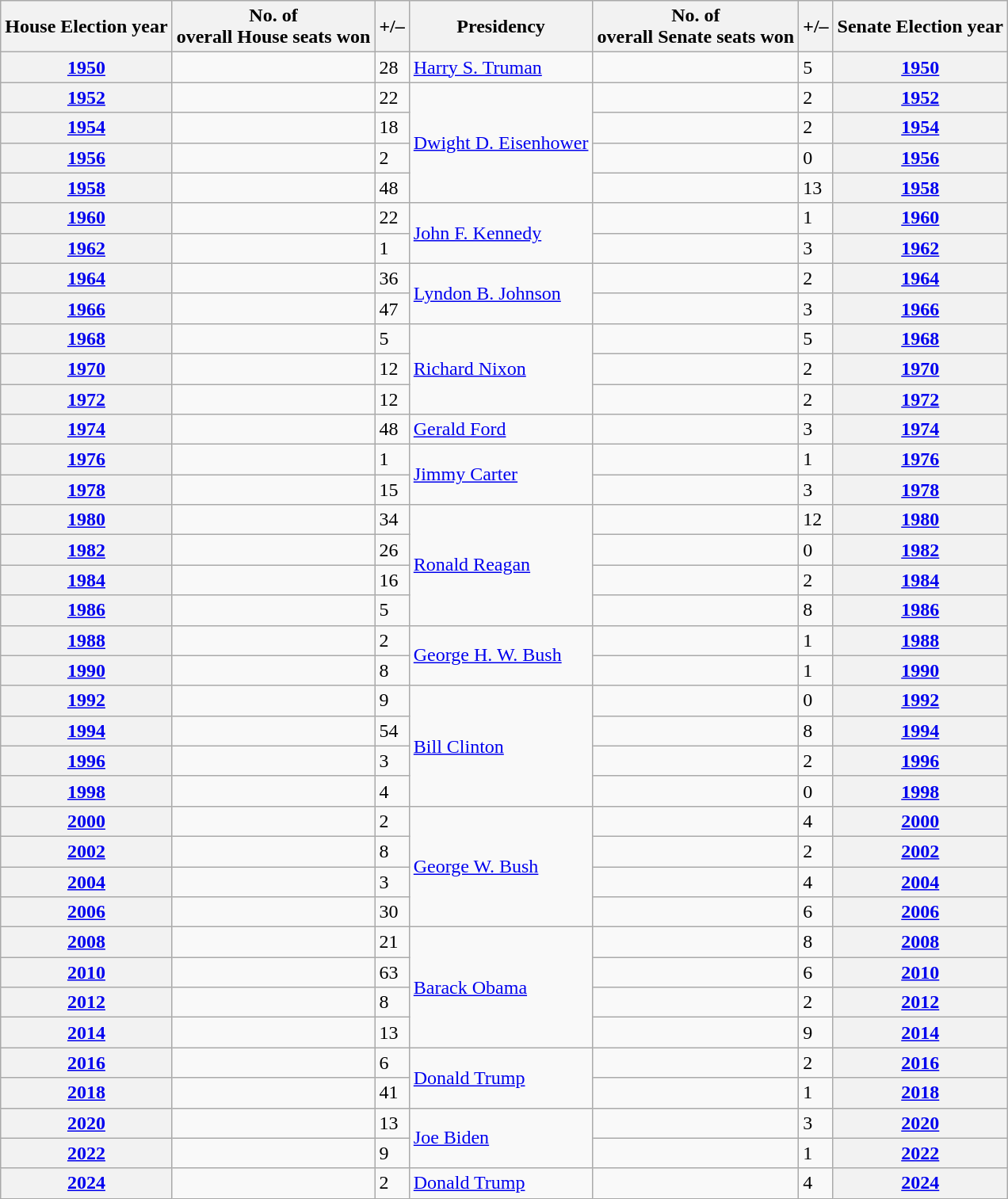<table class="wikitable sortable">
<tr>
<th>House Election year</th>
<th>No. of<br>overall House seats won</th>
<th>+/–</th>
<th>Presidency</th>
<th>No. of<br>overall Senate seats won</th>
<th>+/–</th>
<th>Senate Election year</th>
</tr>
<tr>
<th><a href='#'>1950</a></th>
<td></td>
<td> 28</td>
<td><a href='#'>Harry S. Truman</a></td>
<td></td>
<td> 5</td>
<th><a href='#'>1950</a></th>
</tr>
<tr>
<th><a href='#'>1952</a></th>
<td></td>
<td> 22</td>
<td rowspan="4" ><a href='#'>Dwight D. Eisenhower</a></td>
<td></td>
<td> 2</td>
<th><a href='#'>1952</a></th>
</tr>
<tr>
<th><a href='#'>1954</a></th>
<td></td>
<td> 18</td>
<td></td>
<td> 2</td>
<th><a href='#'>1954</a></th>
</tr>
<tr>
<th><a href='#'>1956</a></th>
<td></td>
<td> 2</td>
<td></td>
<td> 0</td>
<th><a href='#'>1956</a></th>
</tr>
<tr>
<th><a href='#'>1958</a></th>
<td></td>
<td> 48</td>
<td></td>
<td> 13</td>
<th><a href='#'>1958</a></th>
</tr>
<tr>
<th><a href='#'>1960</a></th>
<td></td>
<td> 22</td>
<td rowspan="2" ><a href='#'>John F. Kennedy</a></td>
<td></td>
<td> 1</td>
<th><a href='#'>1960</a></th>
</tr>
<tr>
<th><a href='#'>1962</a></th>
<td></td>
<td> 1</td>
<td></td>
<td> 3</td>
<th><a href='#'>1962</a></th>
</tr>
<tr>
<th><a href='#'>1964</a></th>
<td></td>
<td> 36</td>
<td rowspan="2" ><a href='#'>Lyndon B. Johnson</a></td>
<td></td>
<td> 2</td>
<th><a href='#'>1964</a></th>
</tr>
<tr>
<th><a href='#'>1966</a></th>
<td></td>
<td> 47</td>
<td></td>
<td> 3</td>
<th><a href='#'>1966</a></th>
</tr>
<tr>
<th><a href='#'>1968</a></th>
<td></td>
<td> 5</td>
<td rowspan="3" ><a href='#'>Richard Nixon</a></td>
<td></td>
<td> 5</td>
<th><a href='#'>1968</a></th>
</tr>
<tr>
<th><a href='#'>1970</a></th>
<td></td>
<td> 12</td>
<td></td>
<td> 2</td>
<th><a href='#'>1970</a></th>
</tr>
<tr>
<th><a href='#'>1972</a></th>
<td></td>
<td> 12</td>
<td></td>
<td> 2</td>
<th><a href='#'>1972</a></th>
</tr>
<tr>
<th><a href='#'>1974</a></th>
<td></td>
<td> 48</td>
<td><a href='#'>Gerald Ford</a></td>
<td></td>
<td> 3</td>
<th><a href='#'>1974</a></th>
</tr>
<tr>
<th><a href='#'>1976</a></th>
<td></td>
<td> 1</td>
<td rowspan="2" ><a href='#'>Jimmy Carter</a></td>
<td></td>
<td> 1</td>
<th><a href='#'>1976</a></th>
</tr>
<tr>
<th><a href='#'>1978</a></th>
<td></td>
<td> 15</td>
<td></td>
<td> 3</td>
<th><a href='#'>1978</a></th>
</tr>
<tr>
<th><a href='#'>1980</a></th>
<td></td>
<td> 34</td>
<td rowspan="4" ><a href='#'>Ronald Reagan</a></td>
<td></td>
<td> 12</td>
<th><a href='#'>1980</a></th>
</tr>
<tr>
<th><a href='#'>1982</a></th>
<td></td>
<td> 26</td>
<td></td>
<td> 0</td>
<th><a href='#'>1982</a></th>
</tr>
<tr>
<th><a href='#'>1984</a></th>
<td></td>
<td> 16</td>
<td></td>
<td> 2</td>
<th><a href='#'>1984</a></th>
</tr>
<tr>
<th><a href='#'>1986</a></th>
<td></td>
<td> 5</td>
<td></td>
<td> 8</td>
<th><a href='#'>1986</a></th>
</tr>
<tr>
<th><a href='#'>1988</a></th>
<td></td>
<td> 2</td>
<td rowspan="2" ><a href='#'>George H. W. Bush</a></td>
<td></td>
<td> 1</td>
<th><a href='#'>1988</a></th>
</tr>
<tr>
<th><a href='#'>1990</a></th>
<td></td>
<td> 8</td>
<td></td>
<td> 1</td>
<th><a href='#'>1990</a></th>
</tr>
<tr>
<th><a href='#'>1992</a></th>
<td></td>
<td> 9</td>
<td rowspan="4" ><a href='#'>Bill Clinton</a></td>
<td></td>
<td> 0</td>
<th><a href='#'>1992</a></th>
</tr>
<tr>
<th><a href='#'>1994</a></th>
<td></td>
<td> 54</td>
<td></td>
<td> 8</td>
<th><a href='#'>1994</a></th>
</tr>
<tr>
<th><a href='#'>1996</a></th>
<td></td>
<td> 3</td>
<td></td>
<td> 2</td>
<th><a href='#'>1996</a></th>
</tr>
<tr>
<th><a href='#'>1998</a></th>
<td></td>
<td> 4</td>
<td></td>
<td> 0</td>
<th><a href='#'>1998</a></th>
</tr>
<tr>
<th><a href='#'>2000</a></th>
<td></td>
<td> 2</td>
<td rowspan="4" ><a href='#'>George W. Bush</a></td>
<td></td>
<td> 4</td>
<th><a href='#'>2000</a></th>
</tr>
<tr>
<th><a href='#'>2002</a></th>
<td></td>
<td> 8</td>
<td></td>
<td> 2</td>
<th><a href='#'>2002</a></th>
</tr>
<tr>
<th><a href='#'>2004</a></th>
<td></td>
<td> 3</td>
<td></td>
<td> 4</td>
<th><a href='#'>2004</a></th>
</tr>
<tr>
<th><a href='#'>2006</a></th>
<td></td>
<td> 30</td>
<td></td>
<td> 6</td>
<th><a href='#'>2006</a></th>
</tr>
<tr>
<th><a href='#'>2008</a></th>
<td></td>
<td> 21</td>
<td rowspan="4" ><a href='#'>Barack Obama</a></td>
<td></td>
<td> 8</td>
<th><a href='#'>2008</a></th>
</tr>
<tr>
<th><a href='#'>2010</a></th>
<td></td>
<td> 63</td>
<td></td>
<td> 6</td>
<th><a href='#'>2010</a></th>
</tr>
<tr>
<th><a href='#'>2012</a></th>
<td></td>
<td> 8</td>
<td></td>
<td> 2</td>
<th><a href='#'>2012</a></th>
</tr>
<tr>
<th><a href='#'>2014</a></th>
<td></td>
<td> 13</td>
<td></td>
<td> 9</td>
<th><a href='#'>2014</a></th>
</tr>
<tr>
<th><a href='#'>2016</a></th>
<td></td>
<td> 6</td>
<td rowspan="2" ><a href='#'>Donald Trump</a></td>
<td></td>
<td> 2</td>
<th><a href='#'>2016</a></th>
</tr>
<tr>
<th><a href='#'>2018</a></th>
<td></td>
<td> 41</td>
<td></td>
<td> 1</td>
<th><a href='#'>2018</a></th>
</tr>
<tr>
<th><a href='#'>2020</a></th>
<td></td>
<td> 13</td>
<td rowspan="2" ><a href='#'>Joe Biden</a></td>
<td></td>
<td> 3</td>
<th><a href='#'>2020</a></th>
</tr>
<tr>
<th><a href='#'>2022</a></th>
<td></td>
<td> 9</td>
<td></td>
<td> 1</td>
<th><a href='#'>2022</a></th>
</tr>
<tr>
<th><a href='#'>2024</a></th>
<td></td>
<td> 2</td>
<td><a href='#'>Donald Trump</a></td>
<td></td>
<td> 4</td>
<th><a href='#'>2024</a></th>
</tr>
</table>
